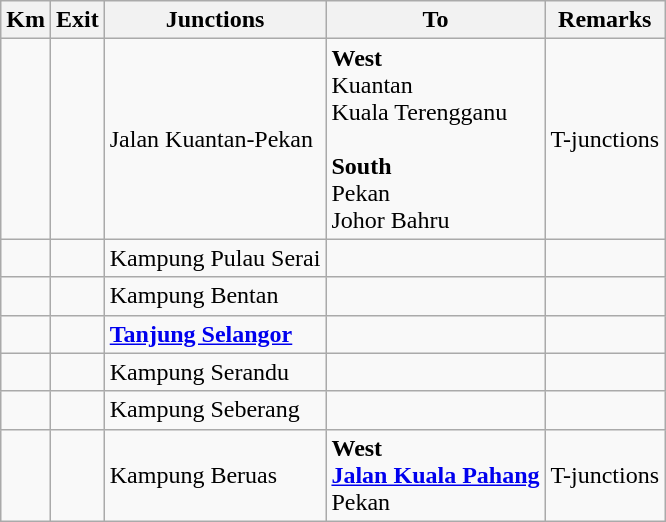<table class="wikitable">
<tr>
<th>Km</th>
<th>Exit</th>
<th>Junctions</th>
<th>To</th>
<th>Remarks</th>
</tr>
<tr>
<td></td>
<td></td>
<td>Jalan Kuantan-Pekan</td>
<td><strong>West</strong><br>  Kuantan<br>  Kuala Terengganu<br><br><strong>South</strong><br>  Pekan<br>  Johor Bahru</td>
<td>T-junctions</td>
</tr>
<tr>
<td></td>
<td></td>
<td>Kampung Pulau Serai</td>
<td></td>
<td></td>
</tr>
<tr>
<td></td>
<td></td>
<td>Kampung Bentan</td>
<td></td>
<td></td>
</tr>
<tr>
<td></td>
<td></td>
<td><strong><a href='#'>Tanjung Selangor</a></strong></td>
<td></td>
<td></td>
</tr>
<tr>
<td></td>
<td></td>
<td>Kampung Serandu</td>
<td></td>
<td></td>
</tr>
<tr>
<td></td>
<td></td>
<td>Kampung Seberang</td>
<td></td>
<td></td>
</tr>
<tr>
<td></td>
<td></td>
<td>Kampung Beruas</td>
<td><strong>West</strong><br> <strong><a href='#'>Jalan Kuala Pahang</a></strong><br>Pekan</td>
<td>T-junctions</td>
</tr>
</table>
